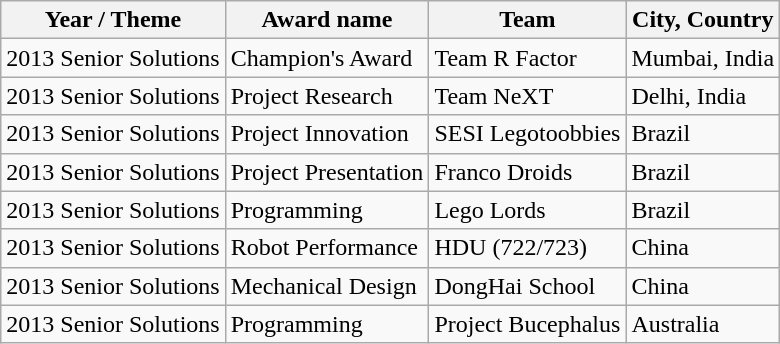<table class="wikitable">
<tr>
<th>Year / Theme</th>
<th>Award name</th>
<th>Team</th>
<th>City, Country</th>
</tr>
<tr>
<td>2013 Senior Solutions</td>
<td>Champion's Award</td>
<td>Team R Factor</td>
<td>Mumbai, India</td>
</tr>
<tr>
<td>2013 Senior Solutions</td>
<td>Project Research</td>
<td>Team NeXT</td>
<td>Delhi, India</td>
</tr>
<tr>
<td>2013 Senior Solutions</td>
<td>Project Innovation</td>
<td>SESI Legotoobbies</td>
<td>Brazil</td>
</tr>
<tr>
<td>2013 Senior Solutions</td>
<td>Project Presentation</td>
<td>Franco Droids</td>
<td>Brazil</td>
</tr>
<tr>
<td>2013 Senior Solutions</td>
<td>Programming</td>
<td>Lego Lords</td>
<td>Brazil</td>
</tr>
<tr>
<td>2013 Senior Solutions</td>
<td>Robot Performance</td>
<td>HDU (722/723)</td>
<td>China</td>
</tr>
<tr>
<td>2013 Senior Solutions</td>
<td>Mechanical Design</td>
<td>DongHai School</td>
<td>China</td>
</tr>
<tr>
<td>2013 Senior Solutions</td>
<td>Programming</td>
<td>Project Bucephalus</td>
<td>Australia</td>
</tr>
</table>
